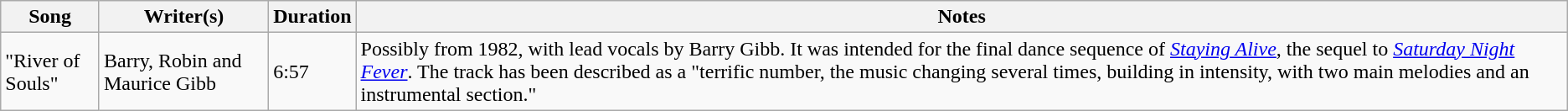<table class="wikitable">
<tr>
<th>Song</th>
<th>Writer(s)</th>
<th>Duration</th>
<th>Notes</th>
</tr>
<tr>
<td>"River of Souls"</td>
<td>Barry, Robin and Maurice Gibb</td>
<td>6:57</td>
<td>Possibly from 1982, with lead vocals by Barry Gibb. It was intended for the final dance sequence of <em><a href='#'>Staying Alive</a></em>, the sequel to <em><a href='#'>Saturday Night Fever</a></em>. The track has been described as a "terrific number, the music changing several times, building in intensity, with two main melodies and an instrumental section."</td>
</tr>
</table>
